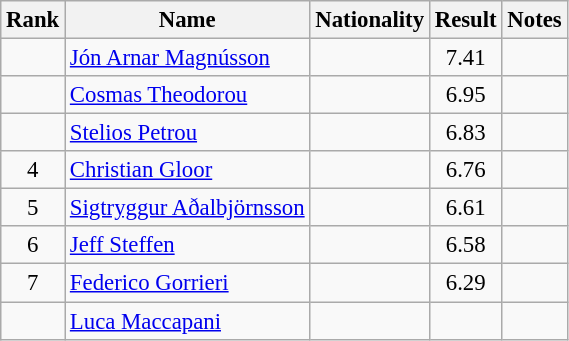<table class="wikitable sortable" style="text-align:center; font-size:95%">
<tr>
<th>Rank</th>
<th>Name</th>
<th>Nationality</th>
<th>Result</th>
<th>Notes</th>
</tr>
<tr>
<td></td>
<td align=left><a href='#'>Jón Arnar Magnússon</a></td>
<td align=left></td>
<td>7.41</td>
<td></td>
</tr>
<tr>
<td></td>
<td align=left><a href='#'>Cosmas Theodorou</a></td>
<td align=left></td>
<td>6.95</td>
<td></td>
</tr>
<tr>
<td></td>
<td align=left><a href='#'>Stelios Petrou</a></td>
<td align=left></td>
<td>6.83</td>
<td></td>
</tr>
<tr>
<td>4</td>
<td align=left><a href='#'>Christian Gloor</a></td>
<td align=left></td>
<td>6.76</td>
<td></td>
</tr>
<tr>
<td>5</td>
<td align=left><a href='#'>Sigtryggur Aðalbjörnsson</a></td>
<td align=left></td>
<td>6.61</td>
<td></td>
</tr>
<tr>
<td>6</td>
<td align=left><a href='#'>Jeff Steffen</a></td>
<td align=left></td>
<td>6.58</td>
<td></td>
</tr>
<tr>
<td>7</td>
<td align=left><a href='#'>Federico Gorrieri</a></td>
<td align=left></td>
<td>6.29</td>
<td></td>
</tr>
<tr>
<td></td>
<td align=left><a href='#'>Luca Maccapani</a></td>
<td align=left></td>
<td></td>
<td></td>
</tr>
</table>
